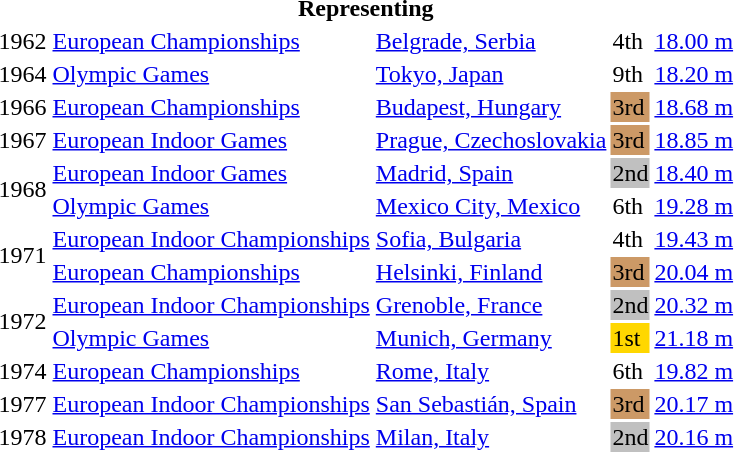<table>
<tr>
<th colspan="5">Representing </th>
</tr>
<tr>
<td>1962</td>
<td><a href='#'>European Championships</a></td>
<td><a href='#'>Belgrade, Serbia</a></td>
<td>4th</td>
<td><a href='#'>18.00 m</a></td>
</tr>
<tr>
<td>1964</td>
<td><a href='#'>Olympic Games</a></td>
<td><a href='#'>Tokyo, Japan</a></td>
<td>9th</td>
<td><a href='#'>18.20 m</a></td>
</tr>
<tr>
<td>1966</td>
<td><a href='#'>European Championships</a></td>
<td><a href='#'>Budapest, Hungary</a></td>
<td bgcolor=cc9966>3rd</td>
<td><a href='#'>18.68 m</a></td>
</tr>
<tr>
<td>1967</td>
<td><a href='#'>European Indoor Games</a></td>
<td><a href='#'>Prague, Czechoslovakia</a></td>
<td bgcolor=cc9966>3rd</td>
<td><a href='#'>18.85 m</a></td>
</tr>
<tr>
<td rowspan=2>1968</td>
<td><a href='#'>European Indoor Games</a></td>
<td><a href='#'>Madrid, Spain</a></td>
<td bgcolor=silver>2nd</td>
<td><a href='#'>18.40 m</a></td>
</tr>
<tr>
<td><a href='#'>Olympic Games</a></td>
<td><a href='#'>Mexico City, Mexico</a></td>
<td>6th</td>
<td><a href='#'>19.28 m</a></td>
</tr>
<tr>
<td rowspan=2>1971</td>
<td><a href='#'>European Indoor Championships</a></td>
<td><a href='#'>Sofia, Bulgaria</a></td>
<td>4th</td>
<td><a href='#'>19.43 m</a></td>
</tr>
<tr>
<td><a href='#'>European Championships</a></td>
<td><a href='#'>Helsinki, Finland</a></td>
<td bgcolor=cc9966>3rd</td>
<td><a href='#'>20.04 m</a></td>
</tr>
<tr>
<td rowspan=2>1972</td>
<td><a href='#'>European Indoor Championships</a></td>
<td><a href='#'>Grenoble, France</a></td>
<td bgcolor=silver>2nd</td>
<td><a href='#'>20.32 m</a></td>
</tr>
<tr>
<td><a href='#'>Olympic Games</a></td>
<td><a href='#'>Munich, Germany</a></td>
<td bgcolor=gold>1st</td>
<td><a href='#'>21.18 m</a></td>
</tr>
<tr>
<td>1974</td>
<td><a href='#'>European Championships</a></td>
<td><a href='#'>Rome, Italy</a></td>
<td>6th</td>
<td><a href='#'>19.82 m</a></td>
</tr>
<tr>
<td>1977</td>
<td><a href='#'>European Indoor Championships</a></td>
<td><a href='#'>San Sebastián, Spain</a></td>
<td bgcolor=cc9966>3rd</td>
<td><a href='#'>20.17 m</a></td>
</tr>
<tr>
<td>1978</td>
<td><a href='#'>European Indoor Championships</a></td>
<td><a href='#'>Milan, Italy</a></td>
<td bgcolor=silver>2nd</td>
<td><a href='#'>20.16 m</a></td>
</tr>
</table>
